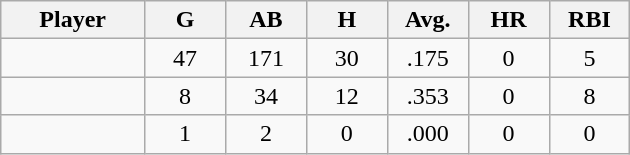<table class="wikitable sortable">
<tr>
<th bgcolor="#DDDDFF" width="16%">Player</th>
<th bgcolor="#DDDDFF" width="9%">G</th>
<th bgcolor="#DDDDFF" width="9%">AB</th>
<th bgcolor="#DDDDFF" width="9%">H</th>
<th bgcolor="#DDDDFF" width="9%">Avg.</th>
<th bgcolor="#DDDDFF" width="9%">HR</th>
<th bgcolor="#DDDDFF" width="9%">RBI</th>
</tr>
<tr align="center">
<td></td>
<td>47</td>
<td>171</td>
<td>30</td>
<td>.175</td>
<td>0</td>
<td>5</td>
</tr>
<tr align="center">
<td></td>
<td>8</td>
<td>34</td>
<td>12</td>
<td>.353</td>
<td>0</td>
<td>8</td>
</tr>
<tr align="center">
<td></td>
<td>1</td>
<td>2</td>
<td>0</td>
<td>.000</td>
<td>0</td>
<td>0</td>
</tr>
</table>
